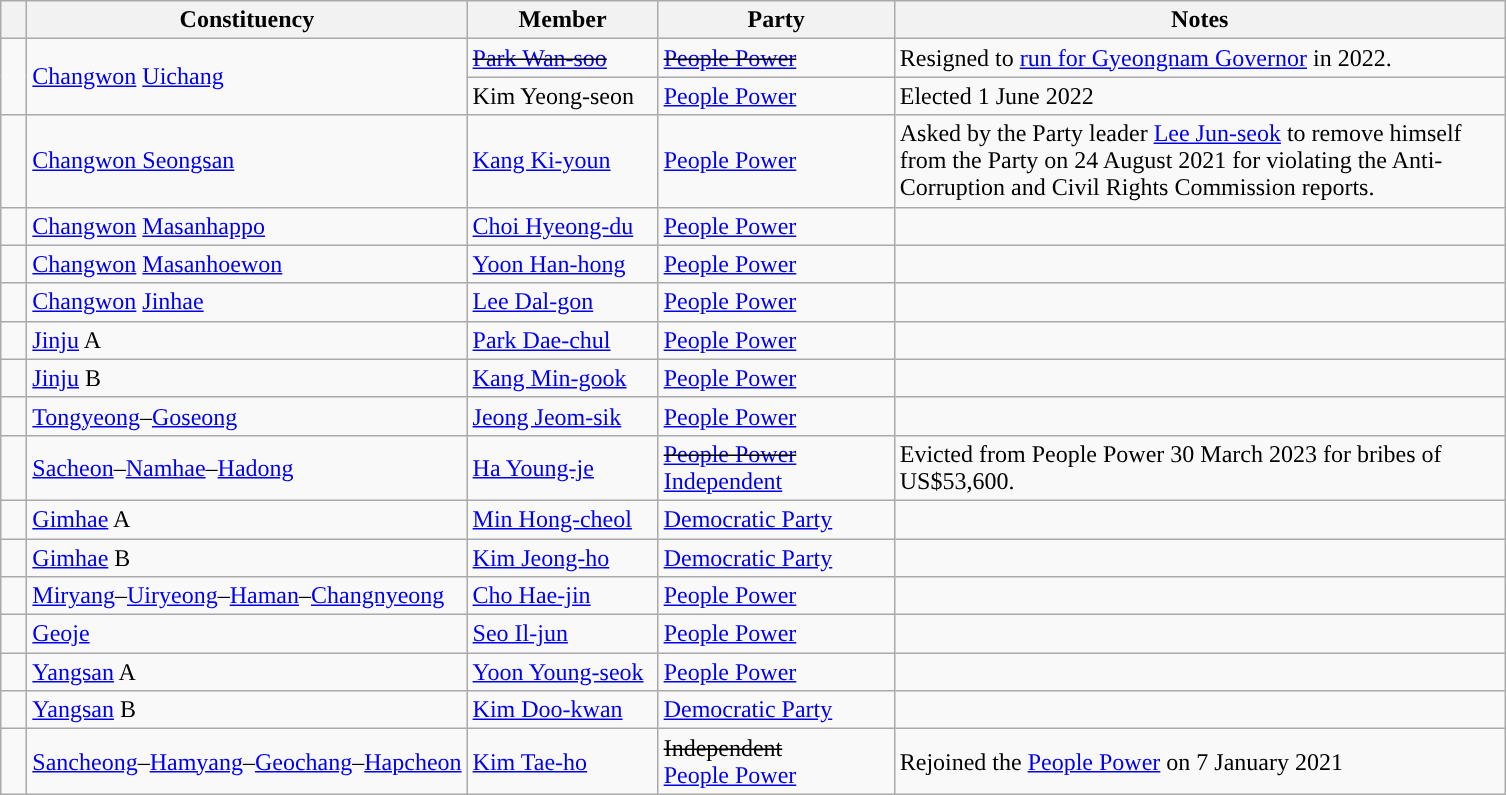<table class="wikitable sortable">
<tr>
<th scope="col" style="width:10px;" class="unsortable"></th>
<th scope="col" style="width:150px;">Constituency</th>
<th scope="col" style="width:120px;">Member</th>
<th scope="col" style="width:150px;">Party</th>
<th scope="col" style="width:400px;" class="unsortable">Notes</th>
</tr>
<tr>
<td rowspan="2" scope="row" style="background-color:"></td>
<td rowspan="2"><a href='#'>Changwon</a> <a href='#'>Uichang</a></td>
<td><s><a href='#'>Park Wan-soo</a></s></td>
<td><s><a href='#'>People Power</a></s></td>
<td>Resigned to <a href='#'>run for Gyeongnam Governor</a> in 2022.</td>
</tr>
<tr>
<td>Kim Yeong-seon</td>
<td><a href='#'>People Power</a></td>
<td>Elected 1 June 2022</td>
</tr>
<tr>
<td scope="row" style="background-color:"></td>
<td><a href='#'>Changwon Seongsan</a></td>
<td><a href='#'>Kang Ki-youn</a></td>
<td><a href='#'>People Power</a></td>
<td>Asked by the Party leader <a href='#'>Lee Jun-seok</a> to remove himself from the Party on 24 August 2021 for violating the Anti-Corruption and Civil Rights Commission reports.</td>
</tr>
<tr>
<td scope="row" style="background-color:"></td>
<td><a href='#'>Changwon</a> <a href='#'>Masanhappo</a></td>
<td><a href='#'>Choi Hyeong-du</a></td>
<td><a href='#'>People Power</a></td>
<td></td>
</tr>
<tr>
<td scope="row" style="background-color:"></td>
<td><a href='#'>Changwon</a> <a href='#'>Masanhoewon</a></td>
<td><a href='#'>Yoon Han-hong</a></td>
<td><a href='#'>People Power</a></td>
<td></td>
</tr>
<tr>
<td scope="row" style="background-color:"></td>
<td><a href='#'>Changwon</a> <a href='#'>Jinhae</a></td>
<td><a href='#'>Lee Dal-gon</a></td>
<td><a href='#'>People Power</a></td>
<td></td>
</tr>
<tr>
<td scope="row" style="background-color:"></td>
<td><a href='#'>Jinju</a> A</td>
<td><a href='#'>Park Dae-chul</a></td>
<td><a href='#'>People Power</a></td>
<td></td>
</tr>
<tr>
<td scope="row" style="background-color:"></td>
<td><a href='#'>Jinju</a> B</td>
<td><a href='#'>Kang Min-gook</a></td>
<td><a href='#'>People Power</a></td>
<td></td>
</tr>
<tr>
<td scope="row" style="background-color:"></td>
<td><a href='#'>Tongyeong</a>–<a href='#'>Goseong</a></td>
<td><a href='#'>Jeong Jeom-sik</a></td>
<td><a href='#'>People Power</a></td>
<td></td>
</tr>
<tr>
<td scope="row" style="background-color:"></td>
<td><a href='#'>Sacheon</a>–<a href='#'>Namhae</a>–<a href='#'>Hadong</a></td>
<td><a href='#'>Ha Young-je</a></td>
<td><s><a href='#'>People Power</a></s><br><a href='#'>Independent</a><br></td>
<td>Evicted from People Power 30 March 2023 for bribes of US$53,600.</td>
</tr>
<tr>
<td scope="row" style="background-color:"></td>
<td><a href='#'>Gimhae</a> A</td>
<td><a href='#'>Min Hong-cheol</a></td>
<td><a href='#'>Democratic Party</a></td>
<td></td>
</tr>
<tr>
<td scope="row" style="background-color:"></td>
<td><a href='#'>Gimhae</a> B</td>
<td><a href='#'>Kim Jeong-ho</a></td>
<td><a href='#'>Democratic Party</a></td>
<td></td>
</tr>
<tr>
<td scope="row" style="background-color:"></td>
<td><a href='#'>Miryang</a>–<a href='#'>Uiryeong</a>–<a href='#'>Haman</a>–<a href='#'>Changnyeong</a></td>
<td><a href='#'>Cho Hae-jin</a></td>
<td><a href='#'>People Power</a></td>
<td></td>
</tr>
<tr>
<td scope="row" style="background-color:"></td>
<td><a href='#'>Geoje</a></td>
<td><a href='#'>Seo Il-jun</a></td>
<td><a href='#'>People Power</a></td>
<td></td>
</tr>
<tr>
<td scope="row" style="background-color:"></td>
<td><a href='#'>Yangsan</a> A</td>
<td><a href='#'>Yoon Young-seok</a></td>
<td><a href='#'>People Power</a></td>
<td></td>
</tr>
<tr>
<td scope="row" style="background-color:"></td>
<td><a href='#'>Yangsan</a> B</td>
<td><a href='#'>Kim Doo-kwan</a></td>
<td><a href='#'>Democratic Party</a></td>
<td></td>
</tr>
<tr>
<td scope="row" style="background-color:"></td>
<td><a href='#'>Sancheong</a>–<a href='#'>Hamyang</a>–<a href='#'>Geochang</a>–<a href='#'>Hapcheon</a></td>
<td><a href='#'>Kim Tae-ho</a></td>
<td><s>Independent</s><br><a href='#'>People Power</a></td>
<td>Rejoined the <a href='#'>People Power</a> on 7 January 2021</td>
</tr>
</table>
